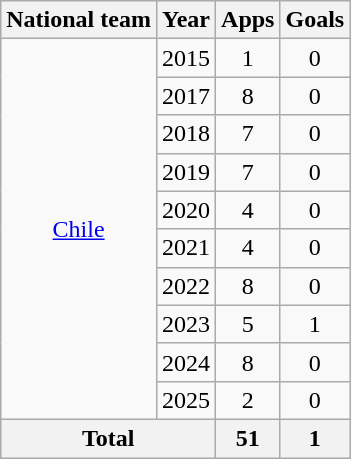<table class=wikitable style=text-align:center>
<tr>
<th>National team</th>
<th>Year</th>
<th>Apps</th>
<th>Goals</th>
</tr>
<tr>
<td rowspan="10"><a href='#'>Chile</a></td>
<td>2015</td>
<td>1</td>
<td>0</td>
</tr>
<tr>
<td>2017</td>
<td>8</td>
<td>0</td>
</tr>
<tr>
<td>2018</td>
<td>7</td>
<td>0</td>
</tr>
<tr>
<td>2019</td>
<td>7</td>
<td>0</td>
</tr>
<tr>
<td>2020</td>
<td>4</td>
<td>0</td>
</tr>
<tr>
<td>2021</td>
<td>4</td>
<td>0</td>
</tr>
<tr>
<td>2022</td>
<td>8</td>
<td>0</td>
</tr>
<tr>
<td>2023</td>
<td>5</td>
<td>1</td>
</tr>
<tr>
<td>2024</td>
<td>8</td>
<td>0</td>
</tr>
<tr>
<td>2025</td>
<td>2</td>
<td>0</td>
</tr>
<tr>
<th colspan="2">Total</th>
<th>51</th>
<th>1</th>
</tr>
</table>
